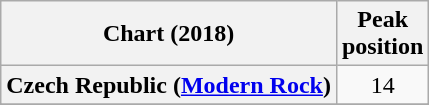<table class="wikitable sortable plainrowheaders" style="text-align:center">
<tr>
<th>Chart (2018)</th>
<th>Peak<br>position</th>
</tr>
<tr>
<th scope="row">Czech Republic (<a href='#'>Modern Rock</a>)</th>
<td>14</td>
</tr>
<tr>
</tr>
<tr>
</tr>
<tr>
</tr>
<tr>
</tr>
</table>
